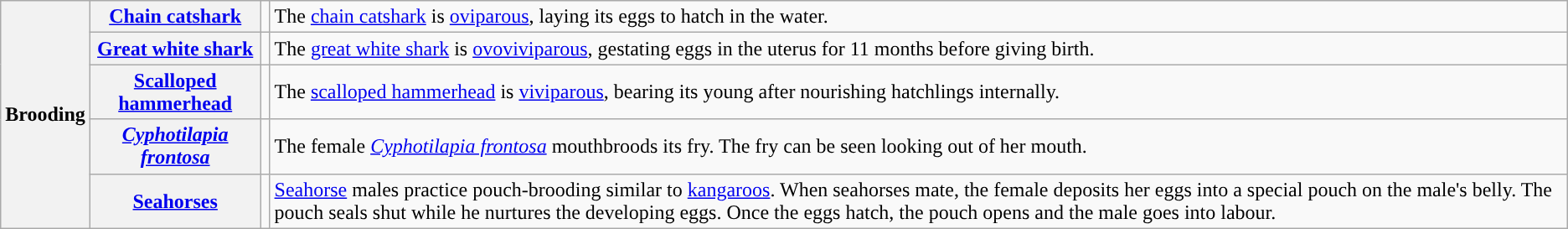<table class="wikitable">
<tr>
<th rowspan=8 width=50px style="background:">Brooding</th>
<th><a href='#'>Chain catshark</a></th>
<td align=center></td>
<td>The <a href='#'>chain catshark</a> is <a href='#'>oviparous</a>, laying its eggs to hatch in the water.</td>
</tr>
<tr>
<th><a href='#'>Great white shark</a></th>
<td align=center></td>
<td>The <a href='#'>great white shark</a> is <a href='#'>ovoviviparous</a>, gestating eggs in the uterus for 11 months before giving birth.</td>
</tr>
<tr>
<th><a href='#'>Scalloped hammerhead</a></th>
<td align=center></td>
<td>The <a href='#'>scalloped hammerhead</a> is <a href='#'>viviparous</a>, bearing its young after nourishing hatchlings internally.</td>
</tr>
<tr>
<th><em><a href='#'>Cyphotilapia frontosa</a></em></th>
<td align=center></td>
<td>The female <em><a href='#'>Cyphotilapia frontosa</a></em> mouthbroods its fry. The fry can be seen looking out of her mouth.</td>
</tr>
<tr>
<th><a href='#'>Seahorses</a></th>
<td align=center></td>
<td><a href='#'>Seahorse</a> males practice pouch-brooding similar to <a href='#'>kangaroos</a>. When seahorses mate, the female deposits her eggs into a special pouch on the male's belly. The pouch seals shut while he nurtures the developing eggs. Once the eggs hatch, the pouch opens and the male goes into labour.</td>
</tr>
</table>
